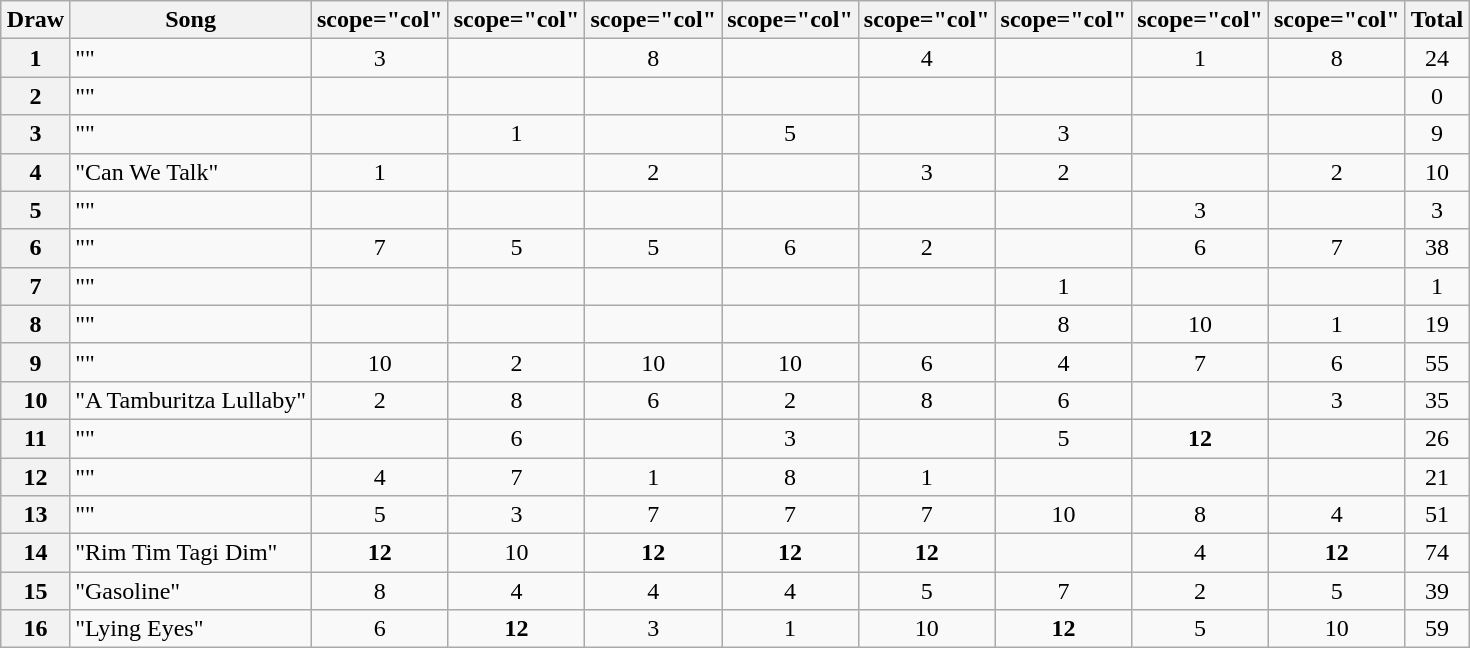<table class="wikitable plainrowheaders collapsible" style="margin: 1em auto 1em auto; text-align:center;">
<tr>
<th>Draw</th>
<th>Song</th>
<th>scope="col" </th>
<th>scope="col" </th>
<th>scope="col" </th>
<th>scope="col" </th>
<th>scope="col" </th>
<th>scope="col" </th>
<th>scope="col" </th>
<th>scope="col" </th>
<th>Total</th>
</tr>
<tr>
<th scope="row" style="text-align:center">1</th>
<td align="left">""</td>
<td>3</td>
<td></td>
<td>8</td>
<td></td>
<td>4</td>
<td></td>
<td>1</td>
<td>8</td>
<td>24</td>
</tr>
<tr>
<th scope="row" style="text-align:center">2</th>
<td align="left">""</td>
<td></td>
<td></td>
<td></td>
<td></td>
<td></td>
<td></td>
<td></td>
<td></td>
<td>0</td>
</tr>
<tr>
<th scope="row" style="text-align:center">3</th>
<td align="left">""</td>
<td></td>
<td>1</td>
<td></td>
<td>5</td>
<td></td>
<td>3</td>
<td></td>
<td></td>
<td>9</td>
</tr>
<tr>
<th scope="row" style="text-align:center">4</th>
<td align="left">"Can We Talk"</td>
<td>1</td>
<td></td>
<td>2</td>
<td></td>
<td>3</td>
<td>2</td>
<td></td>
<td>2</td>
<td>10</td>
</tr>
<tr>
<th scope="row" style="text-align:center">5</th>
<td align="left">""</td>
<td></td>
<td></td>
<td></td>
<td></td>
<td></td>
<td></td>
<td>3</td>
<td></td>
<td>3</td>
</tr>
<tr>
<th scope="row" style="text-align:center">6</th>
<td align="left">""</td>
<td>7</td>
<td>5</td>
<td>5</td>
<td>6</td>
<td>2</td>
<td></td>
<td>6</td>
<td>7</td>
<td>38</td>
</tr>
<tr>
<th scope="row" style="text-align:center">7</th>
<td align="left">""</td>
<td></td>
<td></td>
<td></td>
<td></td>
<td></td>
<td>1</td>
<td></td>
<td></td>
<td>1</td>
</tr>
<tr>
<th scope="row" style="text-align:center">8</th>
<td align="left">""</td>
<td></td>
<td></td>
<td></td>
<td></td>
<td></td>
<td>8</td>
<td>10</td>
<td>1</td>
<td>19</td>
</tr>
<tr>
<th scope="row" style="text-align:center">9</th>
<td align="left">""</td>
<td>10</td>
<td>2</td>
<td>10</td>
<td>10</td>
<td>6</td>
<td>4</td>
<td>7</td>
<td>6</td>
<td>55</td>
</tr>
<tr>
<th scope="row" style="text-align:center">10</th>
<td align="left">"A Tamburitza Lullaby"</td>
<td>2</td>
<td>8</td>
<td>6</td>
<td>2</td>
<td>8</td>
<td>6</td>
<td></td>
<td>3</td>
<td>35</td>
</tr>
<tr>
<th scope="row" style="text-align:center">11</th>
<td align="left">""</td>
<td></td>
<td>6</td>
<td></td>
<td>3</td>
<td></td>
<td>5</td>
<td><strong>12</strong></td>
<td></td>
<td>26</td>
</tr>
<tr>
<th scope="row" style="text-align:center">12</th>
<td align="left">""</td>
<td>4</td>
<td>7</td>
<td>1</td>
<td>8</td>
<td>1</td>
<td></td>
<td></td>
<td></td>
<td>21</td>
</tr>
<tr>
<th scope="row" style="text-align:center">13</th>
<td align="left">""</td>
<td>5</td>
<td>3</td>
<td>7</td>
<td>7</td>
<td>7</td>
<td>10</td>
<td>8</td>
<td>4</td>
<td>51</td>
</tr>
<tr>
<th scope="row" style="text-align:center">14</th>
<td align="left">"Rim Tim Tagi Dim"</td>
<td><strong>12</strong></td>
<td>10</td>
<td><strong>12</strong></td>
<td><strong>12</strong></td>
<td><strong>12</strong></td>
<td></td>
<td>4</td>
<td><strong>12</strong></td>
<td>74</td>
</tr>
<tr>
<th scope="row" style="text-align:center">15</th>
<td align="left">"Gasoline"</td>
<td>8</td>
<td>4</td>
<td>4</td>
<td>4</td>
<td>5</td>
<td>7</td>
<td>2</td>
<td>5</td>
<td>39</td>
</tr>
<tr>
<th scope="row" style="text-align:center">16</th>
<td align="left">"Lying Eyes"</td>
<td>6</td>
<td><strong>12</strong></td>
<td>3</td>
<td>1</td>
<td>10</td>
<td><strong>12</strong></td>
<td>5</td>
<td>10</td>
<td>59</td>
</tr>
</table>
